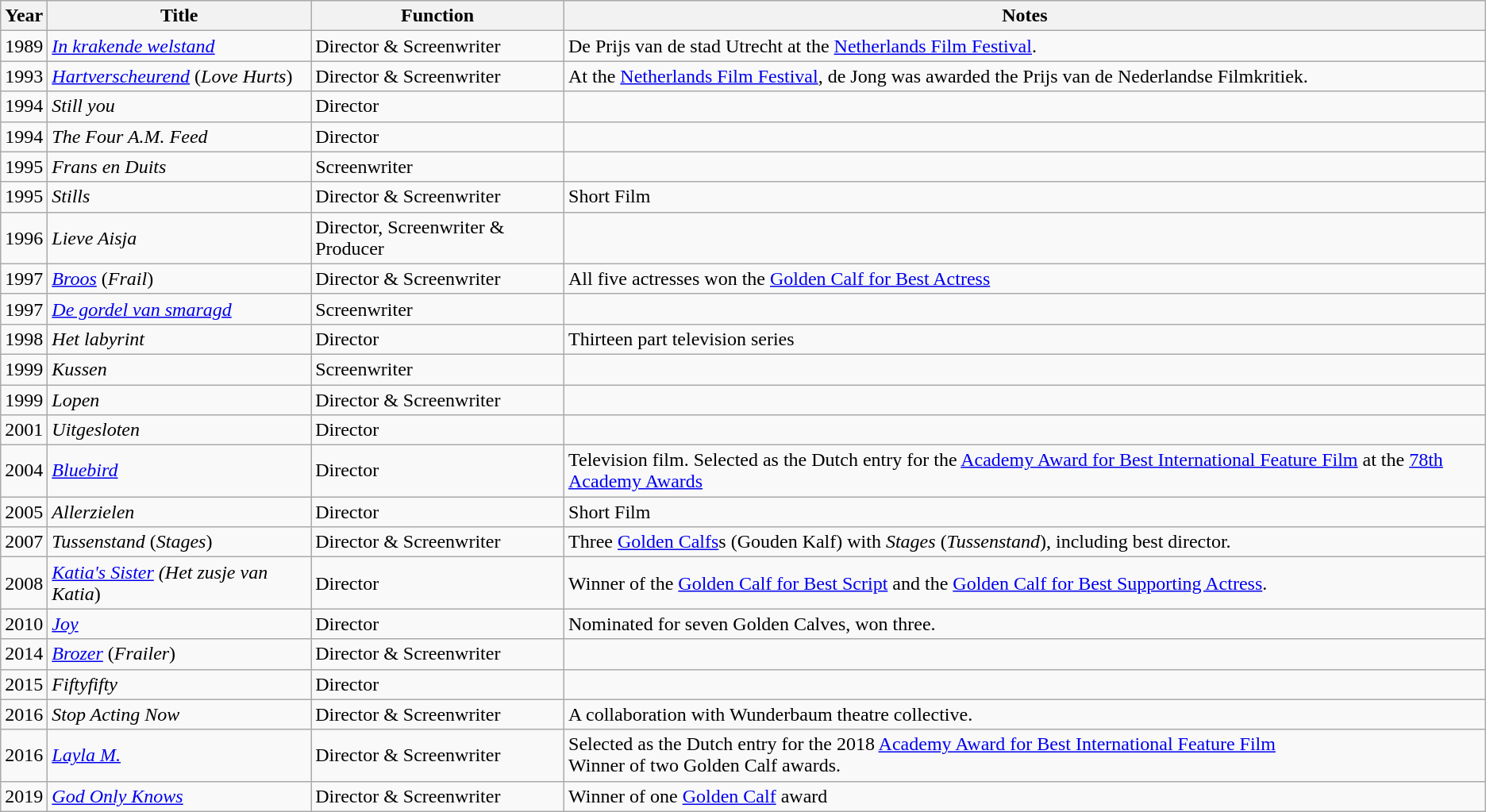<table class="wikitable">
<tr>
<th>Year</th>
<th>Title</th>
<th>Function</th>
<th>Notes</th>
</tr>
<tr>
<td>1989</td>
<td><em><a href='#'>In krakende welstand</a></em></td>
<td>Director & Screenwriter</td>
<td>De Prijs van de stad Utrecht at the <a href='#'>Netherlands Film Festival</a>.</td>
</tr>
<tr>
<td>1993</td>
<td><em><a href='#'>Hartverscheurend</a></em> (<em>Love Hurts</em>)</td>
<td>Director & Screenwriter</td>
<td>At the <a href='#'>Netherlands Film Festival</a>, de Jong was awarded the Prijs van de Nederlandse Filmkritiek.</td>
</tr>
<tr>
<td>1994</td>
<td><em>Still you</em></td>
<td>Director</td>
<td></td>
</tr>
<tr>
<td>1994</td>
<td><em>The Four A.M. Feed</em></td>
<td>Director</td>
<td></td>
</tr>
<tr>
<td>1995</td>
<td><em>Frans en Duits</em></td>
<td>Screenwriter</td>
<td></td>
</tr>
<tr>
<td>1995</td>
<td><em>Stills</em></td>
<td>Director & Screenwriter</td>
<td>Short Film</td>
</tr>
<tr>
<td>1996</td>
<td><em>Lieve Aisja</em></td>
<td>Director, Screenwriter & Producer</td>
<td></td>
</tr>
<tr>
<td>1997</td>
<td><em><a href='#'>Broos</a></em> (<em>Frail</em>)</td>
<td>Director & Screenwriter</td>
<td>All five actresses won the <a href='#'>Golden Calf for Best Actress</a></td>
</tr>
<tr>
<td>1997</td>
<td><em><a href='#'>De gordel van smaragd</a></em></td>
<td>Screenwriter</td>
<td></td>
</tr>
<tr>
<td>1998</td>
<td><em>Het labyrint</em></td>
<td>Director</td>
<td>Thirteen part television series</td>
</tr>
<tr>
<td>1999</td>
<td><em>Kussen</em></td>
<td>Screenwriter</td>
<td></td>
</tr>
<tr>
<td>1999</td>
<td><em>Lopen</em></td>
<td>Director & Screenwriter</td>
<td></td>
</tr>
<tr>
<td>2001</td>
<td><em>Uitgesloten</em></td>
<td>Director</td>
<td></td>
</tr>
<tr>
<td>2004</td>
<td><em><a href='#'>Bluebird</a></em></td>
<td>Director</td>
<td>Television film. Selected as the Dutch entry for the <a href='#'>Academy Award for Best International Feature Film</a> at the <a href='#'>78th Academy Awards</a></td>
</tr>
<tr>
<td>2005</td>
<td><em>Allerzielen</em></td>
<td>Director</td>
<td>Short Film</td>
</tr>
<tr>
<td>2007</td>
<td><em>Tussenstand</em> (<em>Stages</em>)</td>
<td>Director & Screenwriter</td>
<td>Three <a href='#'>Golden Calfs</a>s (Gouden Kalf) with <em>Stages</em> (<em>Tussenstand</em>), including best director.</td>
</tr>
<tr>
<td>2008</td>
<td><em><a href='#'>Katia's Sister</a></em> <em>(Het zusje van Katia</em>)</td>
<td>Director</td>
<td>Winner of the <a href='#'>Golden Calf for Best Script</a> and the <a href='#'>Golden Calf for Best Supporting Actress</a>.</td>
</tr>
<tr>
<td>2010</td>
<td><em><a href='#'>Joy</a></em></td>
<td>Director</td>
<td>Nominated for seven Golden Calves, won three.</td>
</tr>
<tr>
<td>2014</td>
<td><em><a href='#'>Brozer</a></em> (<em>Frailer</em>)</td>
<td>Director & Screenwriter</td>
<td></td>
</tr>
<tr>
<td>2015</td>
<td><em>Fiftyfifty</em></td>
<td>Director</td>
<td></td>
</tr>
<tr>
<td>2016</td>
<td><em>Stop Acting Now</em></td>
<td>Director & Screenwriter</td>
<td>A collaboration with Wunderbaum theatre collective.</td>
</tr>
<tr>
<td>2016</td>
<td><em><a href='#'>Layla M.</a></em></td>
<td>Director & Screenwriter</td>
<td>Selected as the Dutch entry for the 2018 <a href='#'>Academy Award for Best International Feature Film</a> <br>Winner of two Golden Calf awards.</td>
</tr>
<tr>
<td>2019</td>
<td><em><a href='#'>God Only Knows</a></em></td>
<td>Director & Screenwriter</td>
<td>Winner of one <a href='#'>Golden Calf</a> award</td>
</tr>
</table>
